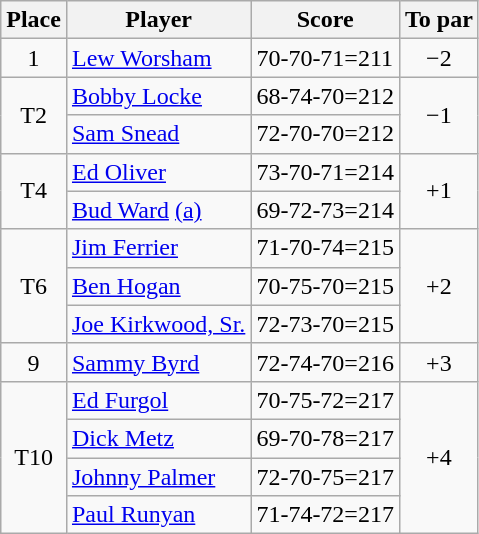<table class=wikitable>
<tr>
<th>Place</th>
<th>Player</th>
<th>Score</th>
<th>To par</th>
</tr>
<tr>
<td align=center>1</td>
<td> <a href='#'>Lew Worsham</a></td>
<td>70-70-71=211</td>
<td align=center>−2</td>
</tr>
<tr>
<td rowspan=2 align=center>T2</td>
<td> <a href='#'>Bobby Locke</a></td>
<td>68-74-70=212</td>
<td rowspan=2 align=center>−1</td>
</tr>
<tr>
<td> <a href='#'>Sam Snead</a></td>
<td>72-70-70=212</td>
</tr>
<tr>
<td rowspan=2 align=center>T4</td>
<td> <a href='#'>Ed Oliver</a></td>
<td>73-70-71=214</td>
<td rowspan=2 align=center>+1</td>
</tr>
<tr>
<td> <a href='#'>Bud Ward</a> <a href='#'>(a)</a></td>
<td>69-72-73=214</td>
</tr>
<tr>
<td rowspan=3 align=center>T6</td>
<td> <a href='#'>Jim Ferrier</a></td>
<td>71-70-74=215</td>
<td rowspan=3 align=center>+2</td>
</tr>
<tr>
<td> <a href='#'>Ben Hogan</a></td>
<td>70-75-70=215</td>
</tr>
<tr>
<td> <a href='#'>Joe Kirkwood, Sr.</a></td>
<td>72-73-70=215</td>
</tr>
<tr>
<td align=center>9</td>
<td> <a href='#'>Sammy Byrd</a></td>
<td>72-74-70=216</td>
<td align=center>+3</td>
</tr>
<tr>
<td rowspan=4 align=center>T10</td>
<td> <a href='#'>Ed Furgol</a></td>
<td>70-75-72=217</td>
<td rowspan=4 align=center>+4</td>
</tr>
<tr>
<td> <a href='#'>Dick Metz</a></td>
<td>69-70-78=217</td>
</tr>
<tr>
<td> <a href='#'>Johnny Palmer</a></td>
<td>72-70-75=217</td>
</tr>
<tr>
<td> <a href='#'>Paul Runyan</a></td>
<td>71-74-72=217</td>
</tr>
</table>
